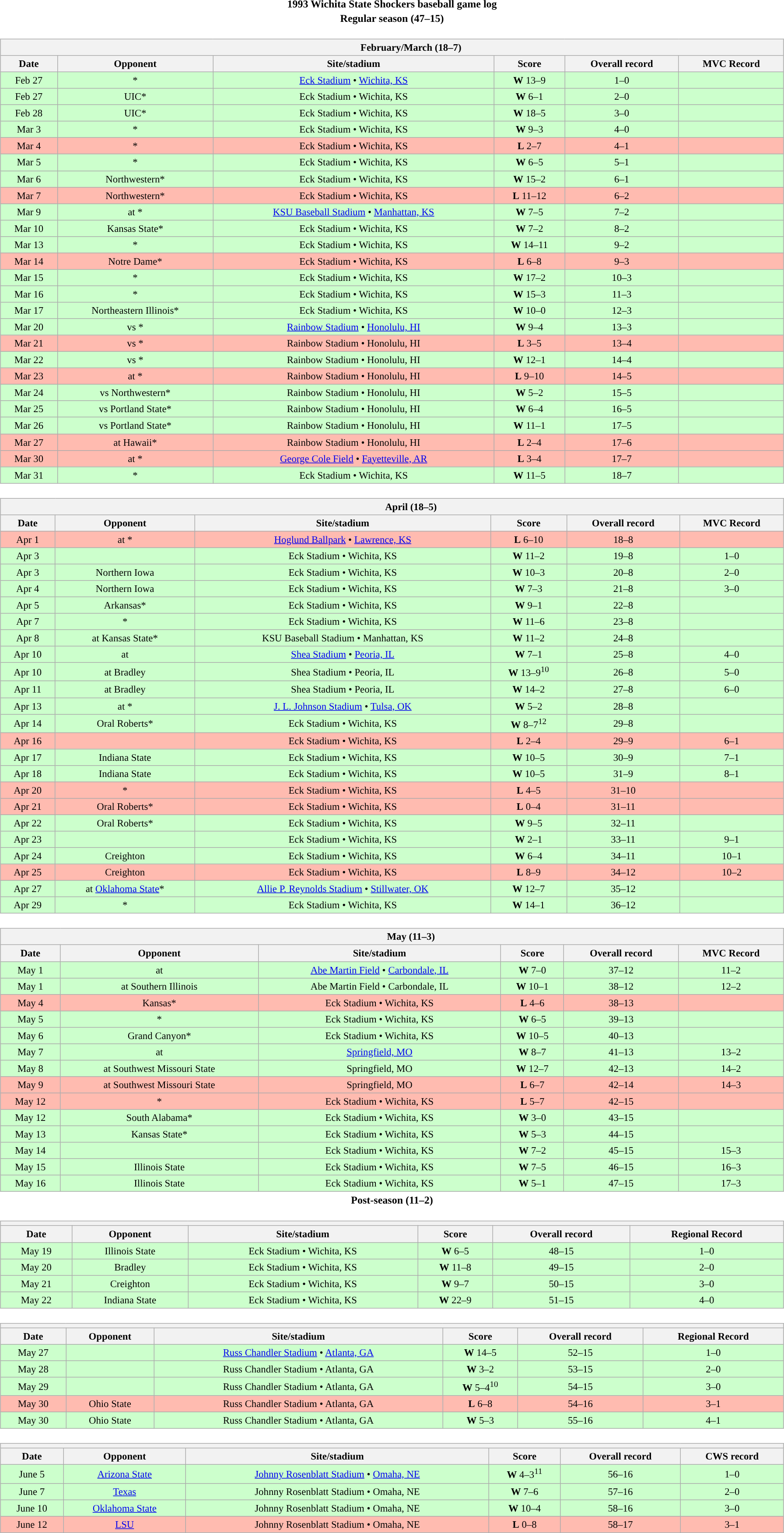<table class="toccolours" width=95% style="clear:both; margin:1.5em auto; text-align:center;">
<tr>
<th colspan=2>1993 Wichita State Shockers baseball game log</th>
</tr>
<tr>
<th colspan=2>Regular season (47–15)</th>
</tr>
<tr valign="top">
<td><br><table class="wikitable collapsible collapsed" style="margin:auto; width:100%; text-align:center; font-size:95%">
<tr>
<th colspan=12 style="padding-left:4em;">February/March (18–7)</th>
</tr>
<tr>
<th>Date</th>
<th>Opponent</th>
<th>Site/stadium</th>
<th>Score</th>
<th>Overall record</th>
<th>MVC Record</th>
</tr>
<tr bgcolor=ccffcc>
<td>Feb 27</td>
<td>*</td>
<td><a href='#'>Eck Stadium</a> • <a href='#'>Wichita, KS</a></td>
<td><strong>W</strong> 13–9</td>
<td>1–0</td>
<td></td>
</tr>
<tr bgcolor=ccffcc>
<td>Feb 27</td>
<td>UIC*</td>
<td>Eck Stadium • Wichita, KS</td>
<td><strong>W</strong> 6–1</td>
<td>2–0</td>
<td></td>
</tr>
<tr bgcolor=ccffcc>
<td>Feb 28</td>
<td>UIC*</td>
<td>Eck Stadium • Wichita, KS</td>
<td><strong>W</strong> 18–5</td>
<td>3–0</td>
<td></td>
</tr>
<tr bgcolor=ccffcc>
<td>Mar 3</td>
<td>*</td>
<td>Eck Stadium • Wichita, KS</td>
<td><strong>W</strong> 9–3</td>
<td>4–0</td>
<td></td>
</tr>
<tr bgcolor=ffbbb>
<td>Mar 4</td>
<td>*</td>
<td>Eck Stadium • Wichita, KS</td>
<td><strong>L</strong> 2–7</td>
<td>4–1</td>
<td></td>
</tr>
<tr bgcolor=ccffcc>
<td>Mar 5</td>
<td>*</td>
<td>Eck Stadium • Wichita, KS</td>
<td><strong>W</strong> 6–5</td>
<td>5–1</td>
<td></td>
</tr>
<tr bgcolor=ccffcc>
<td>Mar 6</td>
<td>Northwestern*</td>
<td>Eck Stadium • Wichita, KS</td>
<td><strong>W</strong> 15–2</td>
<td>6–1</td>
<td></td>
</tr>
<tr bgcolor=ffbbb>
<td>Mar 7</td>
<td>Northwestern*</td>
<td>Eck Stadium • Wichita, KS</td>
<td><strong>L</strong> 11–12</td>
<td>6–2</td>
<td></td>
</tr>
<tr bgcolor=ccffcc>
<td>Mar 9</td>
<td>at *</td>
<td><a href='#'>KSU Baseball Stadium</a> • <a href='#'>Manhattan, KS</a></td>
<td><strong>W</strong> 7–5</td>
<td>7–2</td>
<td></td>
</tr>
<tr bgcolor=ccffcc>
<td>Mar 10</td>
<td>Kansas State*</td>
<td>Eck Stadium • Wichita, KS</td>
<td><strong>W</strong> 7–2</td>
<td>8–2</td>
<td></td>
</tr>
<tr bgcolor=ccffcc>
<td>Mar 13</td>
<td>*</td>
<td>Eck Stadium • Wichita, KS</td>
<td><strong>W</strong> 14–11</td>
<td>9–2</td>
<td></td>
</tr>
<tr bgcolor=ffbbb>
<td>Mar 14</td>
<td>Notre Dame*</td>
<td>Eck Stadium • Wichita, KS</td>
<td><strong>L</strong> 6–8</td>
<td>9–3</td>
<td></td>
</tr>
<tr bgcolor=ccffcc>
<td>Mar 15</td>
<td>*</td>
<td>Eck Stadium • Wichita, KS</td>
<td><strong>W</strong> 17–2</td>
<td>10–3</td>
<td></td>
</tr>
<tr bgcolor=ccffcc>
<td>Mar 16</td>
<td>*</td>
<td>Eck Stadium • Wichita, KS</td>
<td><strong>W</strong> 15–3</td>
<td>11–3</td>
<td></td>
</tr>
<tr bgcolor=ccffcc>
<td>Mar 17</td>
<td>Northeastern Illinois*</td>
<td>Eck Stadium • Wichita, KS</td>
<td><strong>W</strong> 10–0</td>
<td>12–3</td>
<td></td>
</tr>
<tr bgcolor=ccffcc>
<td>Mar 20</td>
<td>vs *</td>
<td><a href='#'>Rainbow Stadium</a> • <a href='#'>Honolulu, HI</a></td>
<td><strong>W</strong> 9–4</td>
<td>13–3</td>
<td></td>
</tr>
<tr bgcolor=ffbbb>
<td>Mar 21</td>
<td>vs *</td>
<td>Rainbow Stadium • Honolulu, HI</td>
<td><strong>L</strong> 3–5</td>
<td>13–4</td>
<td></td>
</tr>
<tr bgcolor=ccffcc>
<td>Mar 22</td>
<td>vs *</td>
<td>Rainbow Stadium • Honolulu, HI</td>
<td><strong>W</strong> 12–1</td>
<td>14–4</td>
<td></td>
</tr>
<tr bgcolor=ffbbb>
<td>Mar 23</td>
<td>at *</td>
<td>Rainbow Stadium • Honolulu, HI</td>
<td><strong>L</strong> 9–10</td>
<td>14–5</td>
<td></td>
</tr>
<tr bgcolor=ccffcc>
<td>Mar 24</td>
<td>vs Northwestern*</td>
<td>Rainbow Stadium • Honolulu, HI</td>
<td><strong>W</strong> 5–2</td>
<td>15–5</td>
<td></td>
</tr>
<tr bgcolor=ccffcc>
<td>Mar 25</td>
<td>vs Portland State*</td>
<td>Rainbow Stadium • Honolulu, HI</td>
<td><strong>W</strong> 6–4</td>
<td>16–5</td>
<td></td>
</tr>
<tr bgcolor=ccffcc>
<td>Mar 26</td>
<td>vs Portland State*</td>
<td>Rainbow Stadium • Honolulu, HI</td>
<td><strong>W</strong> 11–1</td>
<td>17–5</td>
<td></td>
</tr>
<tr bgcolor=ffbbb>
<td>Mar 27</td>
<td>at Hawaii*</td>
<td>Rainbow Stadium • Honolulu, HI</td>
<td><strong>L</strong> 2–4</td>
<td>17–6</td>
<td></td>
</tr>
<tr bgcolor=ffbbb>
<td>Mar 30</td>
<td>at *</td>
<td><a href='#'>George Cole Field</a> • <a href='#'>Fayetteville, AR</a></td>
<td><strong>L</strong> 3–4</td>
<td>17–7</td>
<td></td>
</tr>
<tr bgcolor=ccffcc>
<td>Mar 31</td>
<td>*</td>
<td>Eck Stadium • Wichita, KS</td>
<td><strong>W</strong> 11–5</td>
<td>18–7</td>
<td></td>
</tr>
</table>
</td>
</tr>
<tr>
<td><br><table class="wikitable collapsible collapsed" style="margin:auto; width:100%; text-align:center; font-size:95%">
<tr>
<th colspan=12 style="padding-left:4em;">April (18–5)</th>
</tr>
<tr>
<th>Date</th>
<th>Opponent</th>
<th>Site/stadium</th>
<th>Score</th>
<th>Overall record</th>
<th>MVC Record</th>
</tr>
<tr bgcolor=ffbbb>
<td>Apr 1</td>
<td>at *</td>
<td><a href='#'>Hoglund Ballpark</a> • <a href='#'>Lawrence, KS</a></td>
<td><strong>L</strong> 6–10</td>
<td>18–8</td>
<td></td>
</tr>
<tr bgcolor=ccffcc>
<td>Apr 3</td>
<td></td>
<td>Eck Stadium • Wichita, KS</td>
<td><strong>W</strong> 11–2</td>
<td>19–8</td>
<td>1–0</td>
</tr>
<tr bgcolor=ccffcc>
<td>Apr 3</td>
<td>Northern Iowa</td>
<td>Eck Stadium • Wichita, KS</td>
<td><strong>W</strong> 10–3</td>
<td>20–8</td>
<td>2–0</td>
</tr>
<tr bgcolor=ccffcc>
<td>Apr 4</td>
<td>Northern Iowa</td>
<td>Eck Stadium • Wichita, KS</td>
<td><strong>W</strong> 7–3</td>
<td>21–8</td>
<td>3–0</td>
</tr>
<tr bgcolor=ccffcc>
<td>Apr 5</td>
<td>Arkansas*</td>
<td>Eck Stadium • Wichita, KS</td>
<td><strong>W</strong> 9–1</td>
<td>22–8</td>
<td></td>
</tr>
<tr bgcolor=ccffcc>
<td>Apr 7</td>
<td>*</td>
<td>Eck Stadium • Wichita, KS</td>
<td><strong>W</strong> 11–6</td>
<td>23–8</td>
<td></td>
</tr>
<tr bgcolor=ccffcc>
<td>Apr 8</td>
<td>at Kansas State*</td>
<td>KSU Baseball Stadium • Manhattan, KS</td>
<td><strong>W</strong> 11–2</td>
<td>24–8</td>
<td></td>
</tr>
<tr bgcolor=ccffcc>
<td>Apr 10</td>
<td>at </td>
<td><a href='#'>Shea Stadium</a> • <a href='#'>Peoria, IL</a></td>
<td><strong>W</strong> 7–1</td>
<td>25–8</td>
<td>4–0</td>
</tr>
<tr bgcolor=ccffcc>
<td>Apr 10</td>
<td>at Bradley</td>
<td>Shea Stadium • Peoria, IL</td>
<td><strong>W</strong> 13–9<sup>10</sup></td>
<td>26–8</td>
<td>5–0</td>
</tr>
<tr bgcolor=ccffcc>
<td>Apr 11</td>
<td>at Bradley</td>
<td>Shea Stadium • Peoria, IL</td>
<td><strong>W</strong> 14–2</td>
<td>27–8</td>
<td>6–0</td>
</tr>
<tr bgcolor=ccffcc>
<td>Apr 13</td>
<td>at *</td>
<td><a href='#'>J. L. Johnson Stadium</a> • <a href='#'>Tulsa, OK</a></td>
<td><strong>W</strong> 5–2</td>
<td>28–8</td>
<td></td>
</tr>
<tr bgcolor=ccffcc>
<td>Apr 14</td>
<td>Oral Roberts*</td>
<td>Eck Stadium • Wichita, KS</td>
<td><strong>W</strong> 8–7<sup>12</sup></td>
<td>29–8</td>
<td></td>
</tr>
<tr bgcolor=ffbbb>
<td>Apr 16</td>
<td></td>
<td>Eck Stadium • Wichita, KS</td>
<td><strong>L</strong> 2–4</td>
<td>29–9</td>
<td>6–1</td>
</tr>
<tr bgcolor=ccffcc>
<td>Apr 17</td>
<td>Indiana State</td>
<td>Eck Stadium • Wichita, KS</td>
<td><strong>W</strong> 10–5</td>
<td>30–9</td>
<td>7–1</td>
</tr>
<tr bgcolor=ccffcc>
<td>Apr 18</td>
<td>Indiana State</td>
<td>Eck Stadium • Wichita, KS</td>
<td><strong>W</strong> 10–5</td>
<td>31–9</td>
<td>8–1</td>
</tr>
<tr bgcolor=ffbbb>
<td>Apr 20</td>
<td>*</td>
<td>Eck Stadium • Wichita, KS</td>
<td><strong>L</strong> 4–5</td>
<td>31–10</td>
<td></td>
</tr>
<tr bgcolor=ffbbb>
<td>Apr 21</td>
<td>Oral Roberts*</td>
<td>Eck Stadium • Wichita, KS</td>
<td><strong>L</strong> 0–4</td>
<td>31–11</td>
<td></td>
</tr>
<tr bgcolor=ccffcc>
<td>Apr 22</td>
<td>Oral Roberts*</td>
<td>Eck Stadium • Wichita, KS</td>
<td><strong>W</strong> 9–5</td>
<td>32–11</td>
<td></td>
</tr>
<tr bgcolor=ccffcc>
<td>Apr 23</td>
<td></td>
<td>Eck Stadium • Wichita, KS</td>
<td><strong>W</strong> 2–1</td>
<td>33–11</td>
<td>9–1</td>
</tr>
<tr bgcolor=ccffcc>
<td>Apr 24</td>
<td>Creighton</td>
<td>Eck Stadium • Wichita, KS</td>
<td><strong>W</strong> 6–4</td>
<td>34–11</td>
<td>10–1</td>
</tr>
<tr bgcolor=ffbbb>
<td>Apr 25</td>
<td>Creighton</td>
<td>Eck Stadium • Wichita, KS</td>
<td><strong>L</strong> 8–9</td>
<td>34–12</td>
<td>10–2</td>
</tr>
<tr bgcolor=ccffcc>
<td>Apr 27</td>
<td>at <a href='#'>Oklahoma State</a>*</td>
<td><a href='#'>Allie P. Reynolds Stadium</a> • <a href='#'>Stillwater, OK</a></td>
<td><strong>W</strong> 12–7</td>
<td>35–12</td>
<td></td>
</tr>
<tr bgcolor=ccffcc>
<td>Apr 29</td>
<td>*</td>
<td>Eck Stadium • Wichita, KS</td>
<td><strong>W</strong> 14–1</td>
<td>36–12</td>
<td></td>
</tr>
</table>
</td>
</tr>
<tr>
<td><br><table class="wikitable collapsible collapsed" style="margin:auto; width:100%; text-align:center; font-size:95%">
<tr>
<th colspan=12 style="padding-left:4em;">May (11–3)</th>
</tr>
<tr>
<th>Date</th>
<th>Opponent</th>
<th>Site/stadium</th>
<th>Score</th>
<th>Overall record</th>
<th>MVC Record</th>
</tr>
<tr bgcolor=ccffcc>
<td>May 1</td>
<td>at </td>
<td><a href='#'>Abe Martin Field</a> • <a href='#'>Carbondale, IL</a></td>
<td><strong>W</strong> 7–0</td>
<td>37–12</td>
<td>11–2</td>
</tr>
<tr bgcolor=ccffcc>
<td>May 1</td>
<td>at Southern Illinois</td>
<td>Abe Martin Field • Carbondale, IL</td>
<td><strong>W</strong> 10–1</td>
<td>38–12</td>
<td>12–2</td>
</tr>
<tr bgcolor=ffbbb>
<td>May 4</td>
<td>Kansas*</td>
<td>Eck Stadium • Wichita, KS</td>
<td><strong>L</strong> 4–6</td>
<td>38–13</td>
<td></td>
</tr>
<tr bgcolor=ccffcc>
<td>May 5</td>
<td>*</td>
<td>Eck Stadium • Wichita, KS</td>
<td><strong>W</strong> 6–5</td>
<td>39–13</td>
<td></td>
</tr>
<tr bgcolor=ccffcc>
<td>May 6</td>
<td>Grand Canyon*</td>
<td>Eck Stadium • Wichita, KS</td>
<td><strong>W</strong> 10–5</td>
<td>40–13</td>
<td></td>
</tr>
<tr bgcolor=ccffcc>
<td>May 7</td>
<td>at </td>
<td><a href='#'>Springfield, MO</a></td>
<td><strong>W</strong> 8–7</td>
<td>41–13</td>
<td>13–2</td>
</tr>
<tr bgcolor=ccffcc>
<td>May 8</td>
<td>at Southwest Missouri State</td>
<td>Springfield, MO</td>
<td><strong>W</strong> 12–7</td>
<td>42–13</td>
<td>14–2</td>
</tr>
<tr bgcolor=ffbbb>
<td>May 9</td>
<td>at Southwest Missouri State</td>
<td>Springfield, MO</td>
<td><strong>L</strong> 6–7</td>
<td>42–14</td>
<td>14–3</td>
</tr>
<tr bgcolor=ffbbb>
<td>May 12</td>
<td>*</td>
<td>Eck Stadium • Wichita, KS</td>
<td><strong>L</strong> 5–7</td>
<td>42–15</td>
<td></td>
</tr>
<tr bgcolor=ccffcc>
<td>May 12</td>
<td>South Alabama*</td>
<td>Eck Stadium • Wichita, KS</td>
<td><strong>W</strong> 3–0</td>
<td>43–15</td>
<td></td>
</tr>
<tr bgcolor=ccffcc>
<td>May 13</td>
<td>Kansas State*</td>
<td>Eck Stadium • Wichita, KS</td>
<td><strong>W</strong> 5–3</td>
<td>44–15</td>
<td></td>
</tr>
<tr bgcolor=ccffcc>
<td>May 14</td>
<td></td>
<td>Eck Stadium • Wichita, KS</td>
<td><strong>W</strong> 7–2</td>
<td>45–15</td>
<td>15–3</td>
</tr>
<tr bgcolor=ccffcc>
<td>May 15</td>
<td>Illinois State</td>
<td>Eck Stadium • Wichita, KS</td>
<td><strong>W</strong> 7–5</td>
<td>46–15</td>
<td>16–3</td>
</tr>
<tr bgcolor=ccffcc>
<td>May 16</td>
<td>Illinois State</td>
<td>Eck Stadium • Wichita, KS</td>
<td><strong>W</strong> 5–1</td>
<td>47–15</td>
<td>17–3</td>
</tr>
</table>
</td>
</tr>
<tr>
<th colspan=2>Post-season (11–2)</th>
</tr>
<tr>
<td><br><table class="wikitable collapsible collapsed" style="margin:auto; width:100%; text-align:center; font-size:95%">
<tr>
<th colspan=12 style="padding-left:4em;"></th>
</tr>
<tr>
<th>Date</th>
<th>Opponent</th>
<th>Site/stadium</th>
<th>Score</th>
<th>Overall record</th>
<th>Regional Record</th>
</tr>
<tr bgcolor=ccffcc>
<td>May 19</td>
<td>Illinois State</td>
<td>Eck Stadium • Wichita, KS</td>
<td><strong>W</strong> 6–5</td>
<td>48–15</td>
<td>1–0</td>
</tr>
<tr bgcolor=ccffcc>
<td>May 20</td>
<td>Bradley</td>
<td>Eck Stadium • Wichita, KS</td>
<td><strong>W</strong> 11–8</td>
<td>49–15</td>
<td>2–0</td>
</tr>
<tr bgcolor=ccffcc>
<td>May 21</td>
<td>Creighton</td>
<td>Eck Stadium • Wichita, KS</td>
<td><strong>W</strong> 9–7</td>
<td>50–15</td>
<td>3–0</td>
</tr>
<tr bgcolor=ccffcc>
<td>May 22</td>
<td>Indiana State</td>
<td>Eck Stadium • Wichita, KS</td>
<td><strong>W</strong> 22–9</td>
<td>51–15</td>
<td>4–0</td>
</tr>
</table>
</td>
</tr>
<tr>
<td><br><table class="wikitable collapsible collapsed" style="margin:auto; width:100%; text-align:center; font-size:95%">
<tr>
<th colspan=12 style="padding-left:4em;"></th>
</tr>
<tr>
<th>Date</th>
<th>Opponent</th>
<th>Site/stadium</th>
<th>Score</th>
<th>Overall record</th>
<th>Regional Record</th>
</tr>
<tr bgcolor=ccffcc>
<td>May 27</td>
<td></td>
<td><a href='#'>Russ Chandler Stadium</a> • <a href='#'>Atlanta, GA</a></td>
<td><strong>W</strong> 14–5</td>
<td>52–15</td>
<td>1–0</td>
</tr>
<tr bgcolor=ccffcc>
<td>May 28</td>
<td></td>
<td>Russ Chandler Stadium • Atlanta, GA</td>
<td><strong>W</strong> 3–2</td>
<td>53–15</td>
<td>2–0</td>
</tr>
<tr bgcolor=ccffcc>
<td>May 29</td>
<td></td>
<td>Russ Chandler Stadium • Atlanta, GA</td>
<td><strong>W</strong> 5–4<sup>10</sup></td>
<td>54–15</td>
<td>3–0</td>
</tr>
<tr bgcolor=ffbbb>
<td>May 30</td>
<td>Ohio State</td>
<td>Russ Chandler Stadium • Atlanta, GA</td>
<td><strong>L</strong> 6–8</td>
<td>54–16</td>
<td>3–1</td>
</tr>
<tr bgcolor=ccffcc>
<td>May 30</td>
<td>Ohio State</td>
<td>Russ Chandler Stadium • Atlanta, GA</td>
<td><strong>W</strong> 5–3</td>
<td>55–16</td>
<td>4–1</td>
</tr>
</table>
</td>
</tr>
<tr>
<td><br><table class="wikitable collapsible collapsed" style="margin:auto; width:100%; text-align:center; font-size:95%">
<tr>
<th colspan=12 style="padding-left:4em;"></th>
</tr>
<tr>
<th>Date</th>
<th>Opponent</th>
<th>Site/stadium</th>
<th>Score</th>
<th>Overall record</th>
<th>CWS record</th>
</tr>
<tr bgcolor=ccffcc>
<td>June 5</td>
<td><a href='#'>Arizona State</a></td>
<td><a href='#'>Johnny Rosenblatt Stadium</a> • <a href='#'>Omaha, NE</a></td>
<td><strong>W</strong> 4–3<sup>11</sup></td>
<td>56–16</td>
<td>1–0</td>
</tr>
<tr bgcolor=ccffcc>
<td>June 7</td>
<td><a href='#'>Texas</a></td>
<td>Johnny Rosenblatt Stadium • Omaha, NE</td>
<td><strong>W</strong> 7–6</td>
<td>57–16</td>
<td>2–0</td>
</tr>
<tr bgcolor=ccffcc>
<td>June 10</td>
<td><a href='#'>Oklahoma State</a></td>
<td>Johnny Rosenblatt Stadium • Omaha, NE</td>
<td><strong>W</strong> 10–4</td>
<td>58–16</td>
<td>3–0</td>
</tr>
<tr bgcolor=ffbbb>
<td>June 12</td>
<td><a href='#'>LSU</a></td>
<td>Johnny Rosenblatt Stadium • Omaha, NE</td>
<td><strong>L</strong> 0–8</td>
<td>58–17</td>
<td>3–1</td>
</tr>
</table>
</td>
</tr>
</table>
